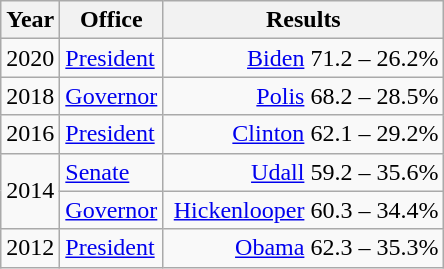<table class=wikitable>
<tr>
<th width="30">Year</th>
<th width="60">Office</th>
<th width="180">Results</th>
</tr>
<tr>
<td>2020</td>
<td><a href='#'>President</a></td>
<td align="right" ><a href='#'>Biden</a> 71.2 – 26.2%</td>
</tr>
<tr>
<td>2018</td>
<td><a href='#'>Governor</a></td>
<td align="right" ><a href='#'>Polis</a> 68.2 – 28.5%</td>
</tr>
<tr>
<td>2016</td>
<td><a href='#'>President</a></td>
<td align="right" ><a href='#'>Clinton</a> 62.1 – 29.2%</td>
</tr>
<tr>
<td rowspan="2">2014</td>
<td><a href='#'>Senate</a></td>
<td align="right" ><a href='#'>Udall</a> 59.2 – 35.6%</td>
</tr>
<tr>
<td><a href='#'>Governor</a></td>
<td align="right" ><a href='#'>Hickenlooper</a> 60.3 – 34.4%</td>
</tr>
<tr>
<td>2012</td>
<td><a href='#'>President</a></td>
<td align="right" ><a href='#'>Obama</a> 62.3 – 35.3%</td>
</tr>
</table>
